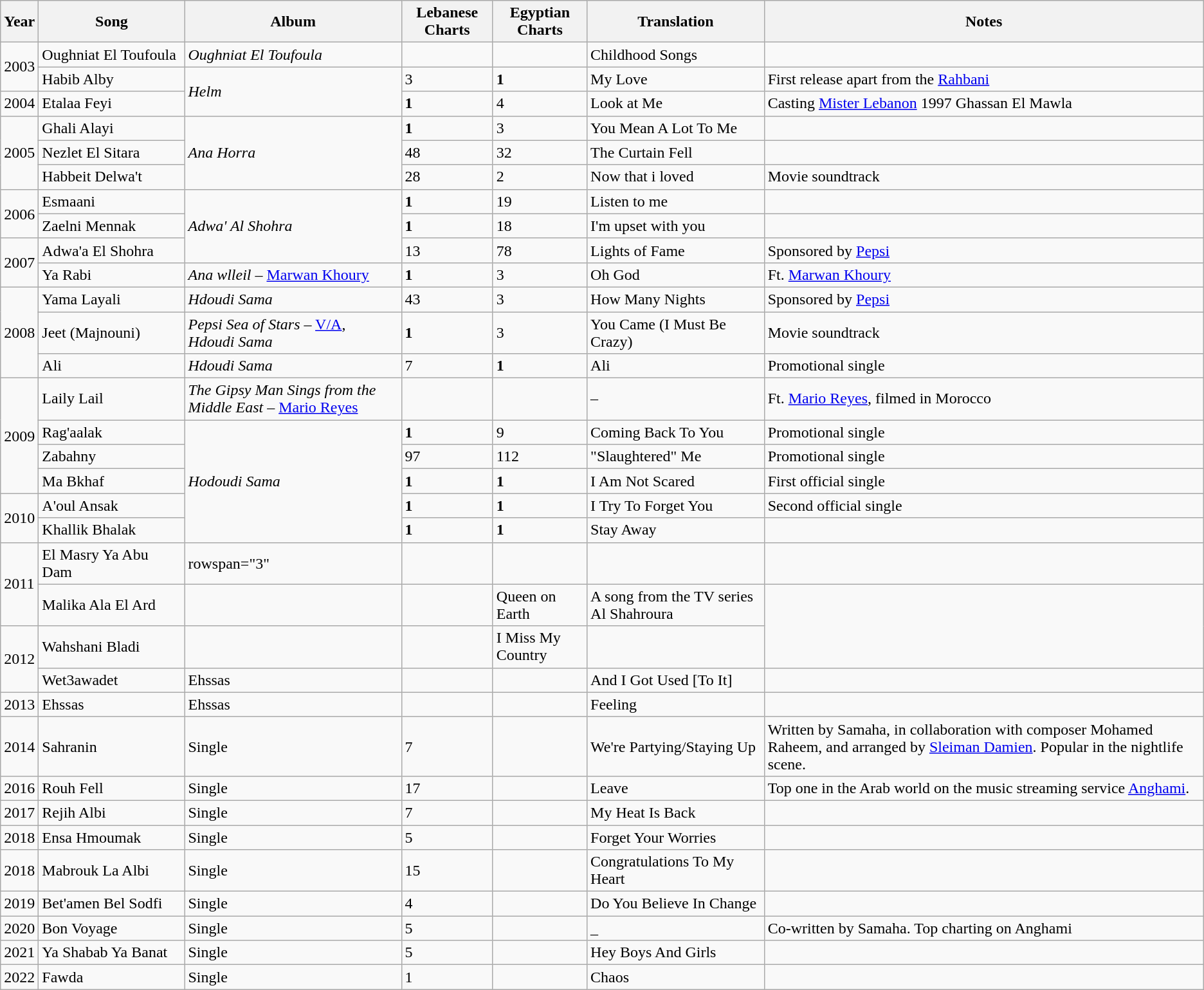<table class="wikitable">
<tr>
<th>Year</th>
<th>Song</th>
<th>Album</th>
<th>Lebanese Charts</th>
<th>Egyptian Charts</th>
<th>Translation</th>
<th>Notes</th>
</tr>
<tr>
<td rowspan="2">2003</td>
<td>Oughniat El Toufoula </td>
<td><em>Oughniat El Toufoula</em></td>
<td style="text-align:;"></td>
<td style="text-align:;"></td>
<td>Childhood Songs</td>
<td></td>
</tr>
<tr>
<td>Habib Alby</td>
<td rowspan="2"><em>Helm</em></td>
<td style="text-align:;">3</td>
<td style="text-align:;"><strong>1</strong></td>
<td>My Love</td>
<td>First release apart from the <a href='#'>Rahbani</a></td>
</tr>
<tr>
<td>2004</td>
<td>Etalaa Feyi</td>
<td style="text-align:;"><strong>1</strong></td>
<td style="text-align:;">4</td>
<td>Look at Me</td>
<td>Casting <a href='#'>Mister Lebanon</a> 1997 Ghassan El Mawla</td>
</tr>
<tr>
<td rowspan="3">2005</td>
<td>Ghali Alayi</td>
<td rowspan="3"><em>Ana Horra</em></td>
<td style="text-align:;"><strong>1</strong></td>
<td style="text-align:;">3</td>
<td>You Mean A Lot To Me</td>
<td></td>
</tr>
<tr>
<td>Nezlet El Sitara</td>
<td style="text-align:;">48</td>
<td style="text-align:;">32</td>
<td>The Curtain Fell</td>
<td></td>
</tr>
<tr>
<td>Habbeit Delwa't</td>
<td style="text-align:;">28</td>
<td style="text-align:;">2</td>
<td>Now that i loved</td>
<td>Movie soundtrack</td>
</tr>
<tr>
<td rowspan="2">2006</td>
<td>Esmaani</td>
<td rowspan="3"><em>Adwa' Al Shohra</em></td>
<td style="text-align:;"><strong>1</strong></td>
<td style="text-align:;">19</td>
<td>Listen to me</td>
<td></td>
</tr>
<tr>
<td>Zaelni Mennak</td>
<td style="text-align:;"><strong>1</strong></td>
<td style="text-align:;">18</td>
<td>I'm upset with you</td>
<td></td>
</tr>
<tr>
<td rowspan="2">2007</td>
<td>Adwa'a El Shohra</td>
<td style="text-align:;">13</td>
<td style="text-align:;">78</td>
<td>Lights of Fame</td>
<td>Sponsored by <a href='#'>Pepsi</a></td>
</tr>
<tr>
<td>Ya Rabi</td>
<td><em>Ana wlleil</em> – <a href='#'>Marwan Khoury</a></td>
<td style="text-align:;"><strong>1</strong></td>
<td style="text-align:;">3</td>
<td>Oh God</td>
<td>Ft. <a href='#'>Marwan Khoury</a></td>
</tr>
<tr>
<td rowspan="3">2008</td>
<td>Yama Layali</td>
<td><em>Hdoudi Sama</em></td>
<td style="text-align:;">43</td>
<td style="text-align:;">3</td>
<td>How Many Nights</td>
<td>Sponsored by <a href='#'>Pepsi</a></td>
</tr>
<tr>
<td>Jeet (Majnouni)</td>
<td><em>Pepsi Sea of Stars</em> – <a href='#'>V/A</a>,<br><em>Hdoudi Sama</em></td>
<td style="text-align:;"><strong>1</strong></td>
<td style="text-align:;">3</td>
<td>You Came (I Must Be Crazy)</td>
<td>Movie soundtrack</td>
</tr>
<tr>
<td>Ali</td>
<td><em>Hdoudi Sama</em></td>
<td style="text-align:;">7</td>
<td style="text-align:;"><strong>1</strong></td>
<td>Ali</td>
<td>Promotional single</td>
</tr>
<tr>
<td rowspan="4">2009</td>
<td>Laily Lail</td>
<td><em>The Gipsy Man Sings from the Middle East</em> – <a href='#'>Mario Reyes</a></td>
<td style="text-align:;"></td>
<td style="text-align:;"></td>
<td>–</td>
<td>Ft. <a href='#'>Mario Reyes</a>, filmed in Morocco</td>
</tr>
<tr>
<td>Rag'aalak</td>
<td rowspan=5><em>Hodoudi Sama</em></td>
<td style="text-align:;"><strong>1</strong></td>
<td style="text-align:;">9</td>
<td>Coming Back To You</td>
<td>Promotional single</td>
</tr>
<tr>
<td>Zabahny</td>
<td style="text-align:;">97</td>
<td style="text-align:;">112</td>
<td>"Slaughtered" Me</td>
<td>Promotional single</td>
</tr>
<tr>
<td>Ma Bkhaf</td>
<td style="text-align:;"><strong>1</strong></td>
<td style="text-align:;"><strong>1</strong></td>
<td>I Am Not Scared</td>
<td>First official single</td>
</tr>
<tr>
<td rowspan="2">2010</td>
<td>A'oul Ansak</td>
<td style="text-align:;"><strong>1</strong></td>
<td style="text-align:;"><strong>1</strong></td>
<td>I Try To Forget You</td>
<td>Second official single</td>
</tr>
<tr>
<td>Khallik Bhalak</td>
<td style="text-align:;"><strong>1</strong></td>
<td style="text-align:;"><strong>1</strong></td>
<td>Stay Away</td>
<td></td>
</tr>
<tr>
<td rowspan="2">2011</td>
<td>El Masry Ya Abu Dam</td>
<td>rowspan="3" </td>
<td></td>
<td></td>
<td></td>
<td></td>
</tr>
<tr>
<td>Malika Ala El Ard</td>
<td></td>
<td></td>
<td>Queen on Earth</td>
<td>A song from the TV series Al Shahroura</td>
</tr>
<tr>
<td rowspan="2">2012</td>
<td>Wahshani Bladi</td>
<td></td>
<td></td>
<td>I Miss My Country</td>
<td></td>
</tr>
<tr>
<td>Wet3awadet</td>
<td>Ehssas</td>
<td></td>
<td></td>
<td>And I Got Used [To It]</td>
<td></td>
</tr>
<tr>
<td>2013</td>
<td>Ehssas</td>
<td>Ehssas</td>
<td></td>
<td></td>
<td>Feeling</td>
<td></td>
</tr>
<tr>
<td>2014</td>
<td>Sahranin</td>
<td>Single</td>
<td>7</td>
<td></td>
<td>We're Partying/Staying Up</td>
<td>Written by Samaha, in collaboration with composer Mohamed Raheem, and arranged by <a href='#'>Sleiman Damien</a>. Popular in the nightlife scene.</td>
</tr>
<tr>
<td>2016</td>
<td>Rouh Fell</td>
<td>Single</td>
<td>17</td>
<td></td>
<td>Leave</td>
<td>Top one in the Arab world on the music streaming service <a href='#'>Anghami</a>.</td>
</tr>
<tr>
<td>2017</td>
<td>Rejih Albi</td>
<td>Single</td>
<td>7</td>
<td></td>
<td>My Heat Is Back</td>
<td></td>
</tr>
<tr>
<td>2018</td>
<td>Ensa Hmoumak</td>
<td>Single</td>
<td>5</td>
<td></td>
<td>Forget Your Worries</td>
<td></td>
</tr>
<tr>
<td>2018</td>
<td>Mabrouk La Albi</td>
<td>Single</td>
<td>15</td>
<td></td>
<td>Congratulations To My Heart</td>
<td></td>
</tr>
<tr>
<td>2019</td>
<td>Bet'amen Bel Sodfi</td>
<td>Single</td>
<td>4</td>
<td></td>
<td>Do You Believe In Change</td>
<td></td>
</tr>
<tr>
<td>2020</td>
<td>Bon Voyage</td>
<td>Single</td>
<td>5</td>
<td></td>
<td>_</td>
<td>Co-written by Samaha. Top charting on Anghami</td>
</tr>
<tr>
<td>2021</td>
<td>Ya Shabab Ya Banat</td>
<td>Single</td>
<td>5</td>
<td></td>
<td>Hey Boys And Girls</td>
<td></td>
</tr>
<tr>
<td>2022</td>
<td>Fawda</td>
<td>Single</td>
<td>1</td>
<td></td>
<td>Chaos</td>
<td></td>
</tr>
</table>
